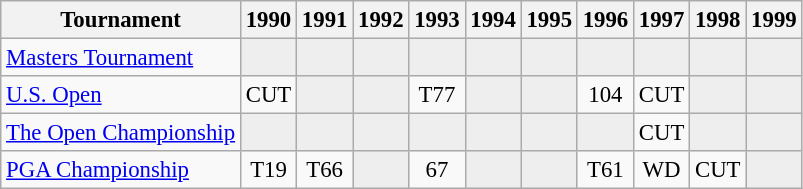<table class="wikitable" style="font-size:95%;text-align:center;">
<tr>
<th>Tournament</th>
<th>1990</th>
<th>1991</th>
<th>1992</th>
<th>1993</th>
<th>1994</th>
<th>1995</th>
<th>1996</th>
<th>1997</th>
<th>1998</th>
<th>1999</th>
</tr>
<tr>
<td align=left><a href='#'>Masters Tournament</a></td>
<td style="background:#eeeeee;"></td>
<td style="background:#eeeeee;"></td>
<td style="background:#eeeeee;"></td>
<td style="background:#eeeeee;"></td>
<td style="background:#eeeeee;"></td>
<td style="background:#eeeeee;"></td>
<td style="background:#eeeeee;"></td>
<td style="background:#eeeeee;"></td>
<td style="background:#eeeeee;"></td>
<td style="background:#eeeeee;"></td>
</tr>
<tr>
<td align=left><a href='#'>U.S. Open</a></td>
<td>CUT</td>
<td style="background:#eeeeee;"></td>
<td style="background:#eeeeee;"></td>
<td>T77</td>
<td style="background:#eeeeee;"></td>
<td style="background:#eeeeee;"></td>
<td>104</td>
<td>CUT</td>
<td style="background:#eeeeee;"></td>
<td style="background:#eeeeee;"></td>
</tr>
<tr>
<td align=left><a href='#'>The Open Championship</a></td>
<td style="background:#eeeeee;"></td>
<td style="background:#eeeeee;"></td>
<td style="background:#eeeeee;"></td>
<td style="background:#eeeeee;"></td>
<td style="background:#eeeeee;"></td>
<td style="background:#eeeeee;"></td>
<td style="background:#eeeeee;"></td>
<td>CUT</td>
<td style="background:#eeeeee;"></td>
<td style="background:#eeeeee;"></td>
</tr>
<tr>
<td align=left><a href='#'>PGA Championship</a></td>
<td>T19</td>
<td>T66</td>
<td style="background:#eeeeee;"></td>
<td>67</td>
<td style="background:#eeeeee;"></td>
<td style="background:#eeeeee;"></td>
<td>T61</td>
<td>WD</td>
<td>CUT</td>
<td style="background:#eeeeee;"></td>
</tr>
</table>
